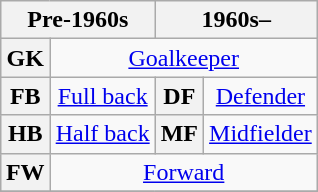<table class="wikitable plainrowheaders" style="text-align:center;margin-left:1em;float:right">
<tr>
<th colspan="2" scope="col">Pre-1960s</th>
<th colspan="2" scope="col">1960s–</th>
</tr>
<tr>
<th>GK</th>
<td colspan="3"><a href='#'>Goalkeeper</a></td>
</tr>
<tr>
<th>FB</th>
<td><a href='#'>Full back</a></td>
<th>DF</th>
<td><a href='#'>Defender</a></td>
</tr>
<tr>
<th>HB</th>
<td><a href='#'>Half back</a></td>
<th>MF</th>
<td><a href='#'>Midfielder</a></td>
</tr>
<tr>
<th>FW</th>
<td colspan="3"><a href='#'>Forward</a></td>
</tr>
<tr>
</tr>
</table>
